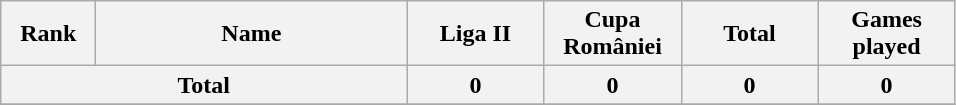<table class="wikitable" style="text-align:center;">
<tr>
<th style="width:56px;">Rank</th>
<th style="width:200px;">Name</th>
<th style="width:84px;">Liga II</th>
<th style="width:84px;">Cupa României</th>
<th style="width:84px;">Total</th>
<th style="width:84px;">Games played</th>
</tr>
<tr>
<th colspan="2">Total</th>
<th>0</th>
<th>0</th>
<th>0</th>
<th>0</th>
</tr>
<tr>
</tr>
</table>
